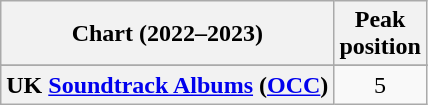<table class="wikitable sortable plainrowheaders" style="text-align:center">
<tr>
<th scope="col">Chart (2022–2023)</th>
<th scope="col">Peak<br>position</th>
</tr>
<tr>
</tr>
<tr>
</tr>
<tr>
<th scope="row">UK <a href='#'>Soundtrack Albums</a> (<a href='#'>OCC</a>)</th>
<td>5</td>
</tr>
</table>
